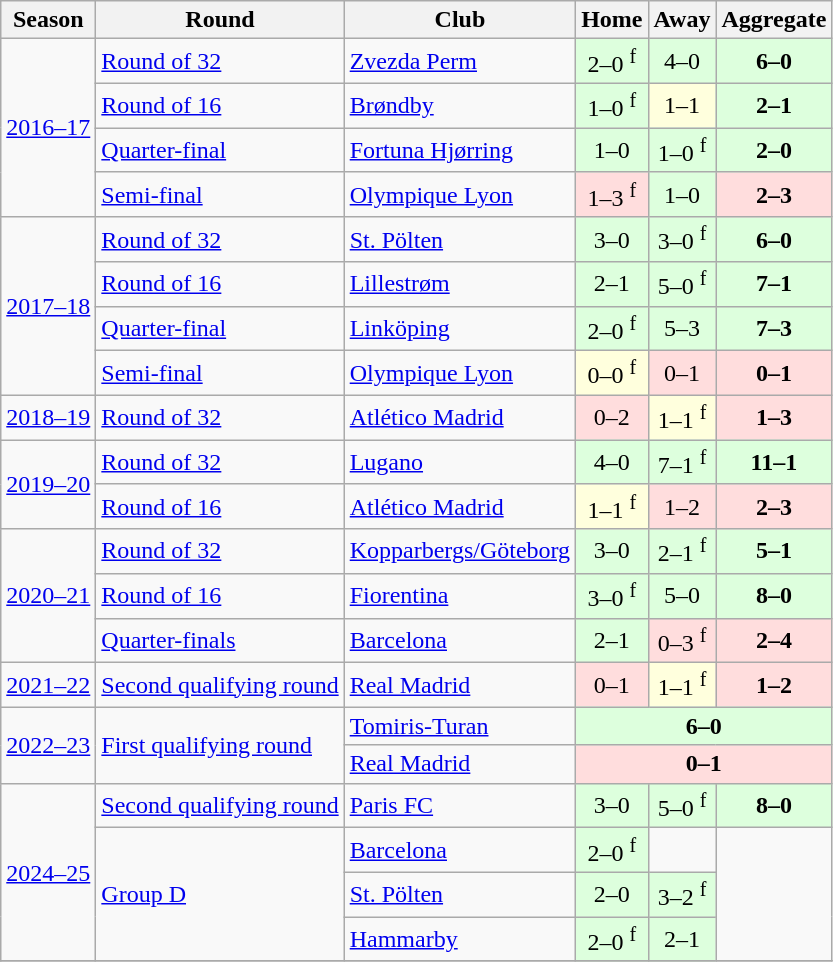<table class="wikitable">
<tr>
<th>Season</th>
<th>Round</th>
<th>Club</th>
<th>Home</th>
<th>Away</th>
<th>Aggregate</th>
</tr>
<tr>
<td rowspan="4"><a href='#'>2016–17</a></td>
<td><a href='#'>Round of 32</a></td>
<td> <a href='#'>Zvezda Perm</a></td>
<td bgcolor="#ddffdd" style="text-align:center;">2–0 <sup>f</sup></td>
<td bgcolor="#ddffdd" style="text-align:center;">4–0</td>
<td bgcolor="#ddffdd" style="text-align:center;"><strong>6–0</strong></td>
</tr>
<tr>
<td><a href='#'>Round of 16</a></td>
<td> <a href='#'>Brøndby</a></td>
<td bgcolor="#ddffdd" style="text-align:center;">1–0 <sup>f</sup></td>
<td bgcolor="#ffffdd" style="text-align:center;">1–1</td>
<td bgcolor="#ddffdd" style="text-align:center;"><strong>2–1</strong></td>
</tr>
<tr>
<td><a href='#'>Quarter-final</a></td>
<td> <a href='#'>Fortuna Hjørring</a></td>
<td bgcolor="#ddffdd" style="text-align:center;">1–0</td>
<td bgcolor="#ddffdd" style="text-align:center;">1–0 <sup>f</sup></td>
<td bgcolor="#ddffdd" style="text-align:center;"><strong>2–0</strong></td>
</tr>
<tr>
<td><a href='#'>Semi-final</a></td>
<td> <a href='#'>Olympique Lyon</a></td>
<td bgcolor="#ffdddd" style="text-align:center;">1–3 <sup>f</sup></td>
<td bgcolor="#ddffdd" style="text-align:center;">1–0</td>
<td bgcolor="#ffdddd" style="text-align:center;"><strong>2–3</strong></td>
</tr>
<tr>
<td rowspan="4"><a href='#'>2017–18</a></td>
<td><a href='#'>Round of 32</a></td>
<td> <a href='#'>St. Pölten</a></td>
<td bgcolor="#ddffdd" style="text-align:center;">3–0</td>
<td bgcolor="#ddffdd" style="text-align:center;">3–0 <sup>f</sup></td>
<td bgcolor="#ddffdd" style="text-align:center;"><strong>6–0</strong></td>
</tr>
<tr>
<td><a href='#'>Round of 16</a></td>
<td> <a href='#'>Lillestrøm</a></td>
<td bgcolor="#ddffdd" style="text-align:center;">2–1</td>
<td bgcolor="#ddffdd" style="text-align:center;">5–0 <sup>f</sup></td>
<td bgcolor="#ddffdd" style="text-align:center;"><strong>7–1</strong></td>
</tr>
<tr>
<td><a href='#'>Quarter-final</a></td>
<td> <a href='#'>Linköping</a></td>
<td bgcolor="#ddffdd" style="text-align:center;">2–0 <sup>f</sup></td>
<td bgcolor="#ddffdd" style="text-align:center;">5–3</td>
<td bgcolor="#ddffdd" style="text-align:center;"><strong>7–3</strong></td>
</tr>
<tr>
<td><a href='#'>Semi-final</a></td>
<td> <a href='#'>Olympique Lyon</a></td>
<td bgcolor="#ffffdd" style="text-align:center;">0–0 <sup>f</sup></td>
<td bgcolor="#ffdddd" style="text-align:center;">0–1</td>
<td bgcolor="#ffdddd" style="text-align:center;"><strong>0–1</strong></td>
</tr>
<tr>
<td rowspan="1"><a href='#'>2018–19</a></td>
<td><a href='#'>Round of 32</a></td>
<td> <a href='#'>Atlético Madrid</a></td>
<td bgcolor="#ffdddd" style="text-align:center;">0–2</td>
<td bgcolor="#ffffdd" style="text-align:center;">1–1 <sup>f</sup></td>
<td bgcolor="#ffdddd" style="text-align:center;"><strong>1–3</strong></td>
</tr>
<tr>
<td rowspan="2"><a href='#'>2019–20</a></td>
<td><a href='#'>Round of 32</a></td>
<td> <a href='#'>Lugano</a></td>
<td bgcolor="#ddffdd" style="text-align:center;">4–0</td>
<td bgcolor="#ddffdd" style="text-align:center;">7–1 <sup>f</sup></td>
<td bgcolor="#ddffdd" style="text-align:center;"><strong>11–1</strong></td>
</tr>
<tr>
<td><a href='#'>Round of 16</a></td>
<td> <a href='#'>Atlético Madrid</a></td>
<td bgcolor="#ffffdd" style="text-align:center;">1–1 <sup>f</sup></td>
<td bgcolor="#ffdddd" style="text-align:center;">1–2</td>
<td bgcolor="#ffdddd" style="text-align:center;"><strong>2–3</strong></td>
</tr>
<tr>
<td rowspan=3><a href='#'>2020–21</a></td>
<td><a href='#'>Round of 32</a></td>
<td> <a href='#'>Kopparbergs/Göteborg</a></td>
<td bgcolor="#ddffdd" style="text-align:center;">3–0</td>
<td bgcolor="#ddffdd" style="text-align:center;">2–1 <sup>f</sup></td>
<td bgcolor="#ddffdd" style="text-align:center;"><strong>5–1</strong></td>
</tr>
<tr>
<td><a href='#'>Round of 16</a></td>
<td> <a href='#'>Fiorentina</a></td>
<td bgcolor=#dfd style="text-align:center;">3–0 <sup>f</sup></td>
<td bgcolor=#dfd style="text-align:center;">5–0</td>
<td bgcolor=#dfd style="text-align:center;"><strong>8–0</strong></td>
</tr>
<tr>
<td><a href='#'>Quarter-finals</a></td>
<td> <a href='#'>Barcelona</a></td>
<td bgcolor=#dfd style="text-align:center;">2–1</td>
<td bgcolor="#ffdddd" style="text-align:center;">0–3 <sup>f</sup></td>
<td bgcolor="#ffdddd" style="text-align:center;"><strong>2–4</strong></td>
</tr>
<tr>
<td><a href='#'>2021–22</a></td>
<td><a href='#'>Second qualifying round</a></td>
<td> <a href='#'>Real Madrid</a></td>
<td bgcolor="#ffdddd" style="text-align:center;">0–1</td>
<td bgcolor="#ffffdd" style="text-align:center;">1–1 <sup>f</sup></td>
<td bgcolor="#ffdddd" style="text-align:center;"><strong>1–2</strong></td>
</tr>
<tr>
<td rowspan=2><a href='#'>2022–23</a></td>
<td rowspan=2><a href='#'>First qualifying round</a></td>
<td> <a href='#'>Tomiris-Turan</a></td>
<td colspan=3 bgcolor=#dfd style="text-align:center;"><strong>6–0</strong></td>
</tr>
<tr>
<td> <a href='#'>Real Madrid</a></td>
<td colspan=3 bgcolor="#ffdddd" style="text-align:center;"><strong>0–1</strong></td>
</tr>
<tr>
<td rowspan=4><a href='#'>2024–25</a></td>
<td><a href='#'>Second qualifying round</a></td>
<td> <a href='#'>Paris FC</a></td>
<td bgcolor=#dfd style="text-align:center;">3–0</td>
<td bgcolor=#dfd style="text-align:center;">5–0 <sup>f</sup></td>
<td bgcolor=#dfd style="text-align:center;"><strong>8–0</strong></td>
</tr>
<tr>
<td rowspan=3><a href='#'>Group D</a></td>
<td> <a href='#'>Barcelona</a></td>
<td bgcolor=#dfd style="text-align:center;">2–0 <sup>f</sup></td>
<td></td>
<td rowspan=3 style="text-align:center;"></td>
</tr>
<tr>
<td> <a href='#'>St. Pölten</a></td>
<td bgcolor=#dfd style="text-align:center;">2–0</td>
<td bgcolor=#dfd style="text-align:center;">3–2 <sup>f</sup></td>
</tr>
<tr>
<td> <a href='#'>Hammarby</a></td>
<td bgcolor=#dfd style="text-align:center;">2–0 <sup>f</sup></td>
<td bgcolor=#dfd style="text-align:center;">2–1</td>
</tr>
<tr>
</tr>
</table>
